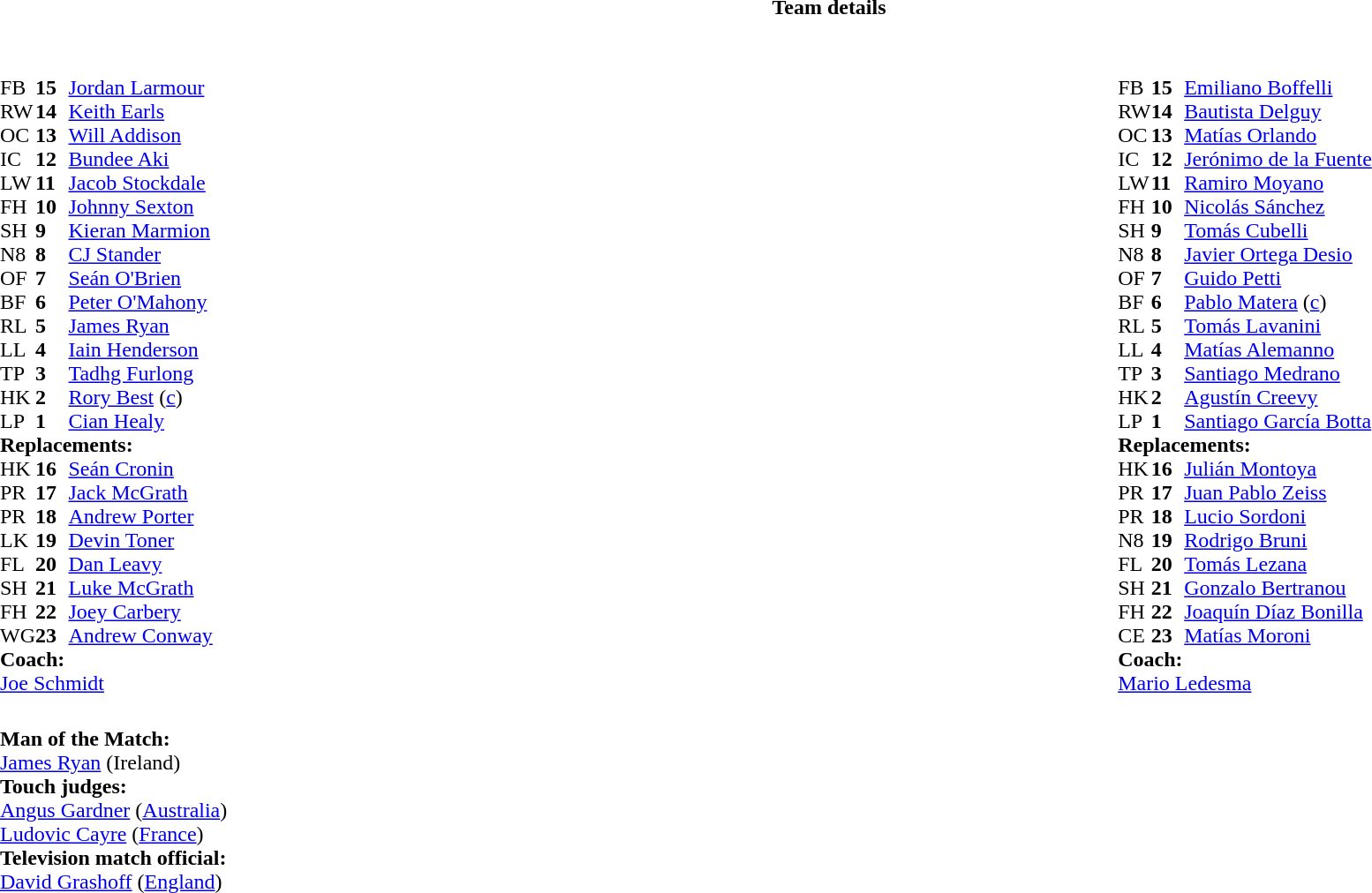<table border="0" style="width:100%" class="collapsible collapsed">
<tr>
<th>Team details</th>
</tr>
<tr>
<td><br><table style="width:100%">
<tr>
<td style="vertical-align:top;width:50%"><br><table cellspacing="0" cellpadding="0">
<tr>
<th width="25"></th>
<th width="25"></th>
</tr>
<tr>
<td>FB</td>
<td><strong>15</strong></td>
<td><a href='#'>Jordan Larmour</a></td>
</tr>
<tr>
<td>RW</td>
<td><strong>14</strong></td>
<td><a href='#'>Keith Earls</a></td>
</tr>
<tr>
<td>OC</td>
<td><strong>13</strong></td>
<td><a href='#'>Will Addison</a></td>
</tr>
<tr>
<td>IC</td>
<td><strong>12</strong></td>
<td><a href='#'>Bundee Aki</a></td>
<td></td>
<td></td>
</tr>
<tr>
<td>LW</td>
<td><strong>11</strong></td>
<td><a href='#'>Jacob Stockdale</a></td>
</tr>
<tr>
<td>FH</td>
<td><strong>10</strong></td>
<td><a href='#'>Johnny Sexton</a></td>
<td></td>
<td></td>
</tr>
<tr>
<td>SH</td>
<td><strong>9</strong></td>
<td><a href='#'>Kieran Marmion</a></td>
<td></td>
<td></td>
</tr>
<tr>
<td>N8</td>
<td><strong>8</strong></td>
<td><a href='#'>CJ Stander</a></td>
</tr>
<tr>
<td>OF</td>
<td><strong>7</strong></td>
<td><a href='#'>Seán O'Brien</a></td>
<td></td>
<td></td>
</tr>
<tr>
<td>BF</td>
<td><strong>6</strong></td>
<td><a href='#'>Peter O'Mahony</a></td>
</tr>
<tr>
<td>RL</td>
<td><strong>5</strong></td>
<td><a href='#'>James Ryan</a></td>
</tr>
<tr>
<td>LL</td>
<td><strong>4</strong></td>
<td><a href='#'>Iain Henderson</a></td>
<td></td>
<td></td>
</tr>
<tr>
<td>TP</td>
<td><strong>3</strong></td>
<td><a href='#'>Tadhg Furlong</a></td>
<td></td>
<td></td>
</tr>
<tr>
<td>HK</td>
<td><strong>2</strong></td>
<td><a href='#'>Rory Best</a> (<a href='#'>c</a>)</td>
<td></td>
<td></td>
</tr>
<tr>
<td>LP</td>
<td><strong>1</strong></td>
<td><a href='#'>Cian Healy</a></td>
<td></td>
<td></td>
</tr>
<tr>
<td colspan="3"><strong>Replacements:</strong></td>
</tr>
<tr>
<td>HK</td>
<td><strong>16</strong></td>
<td><a href='#'>Seán Cronin</a></td>
<td></td>
<td></td>
</tr>
<tr>
<td>PR</td>
<td><strong>17</strong></td>
<td><a href='#'>Jack McGrath</a></td>
<td></td>
<td></td>
</tr>
<tr>
<td>PR</td>
<td><strong>18</strong></td>
<td><a href='#'>Andrew Porter</a></td>
<td></td>
<td></td>
</tr>
<tr>
<td>LK</td>
<td><strong>19</strong></td>
<td><a href='#'>Devin Toner</a></td>
<td></td>
<td></td>
</tr>
<tr>
<td>FL</td>
<td><strong>20</strong></td>
<td><a href='#'>Dan Leavy</a></td>
<td></td>
<td></td>
</tr>
<tr>
<td>SH</td>
<td><strong>21</strong></td>
<td><a href='#'>Luke McGrath</a></td>
<td></td>
<td></td>
</tr>
<tr>
<td>FH</td>
<td><strong>22</strong></td>
<td><a href='#'>Joey Carbery</a></td>
<td></td>
<td></td>
</tr>
<tr>
<td>WG</td>
<td><strong>23</strong></td>
<td><a href='#'>Andrew Conway</a></td>
<td></td>
<td></td>
</tr>
<tr>
<td colspan="3"><strong>Coach:</strong></td>
</tr>
<tr>
<td colspan="4"> <a href='#'>Joe Schmidt</a></td>
</tr>
</table>
</td>
<td style="vertical-align:top;width:50%"><br><table cellspacing="0" cellpadding="0" style="margin:auto">
<tr>
<th width="25"></th>
<th width="25"></th>
</tr>
<tr>
<td>FB</td>
<td><strong>15</strong></td>
<td><a href='#'>Emiliano Boffelli</a></td>
</tr>
<tr>
<td>RW</td>
<td><strong>14</strong></td>
<td><a href='#'>Bautista Delguy</a></td>
</tr>
<tr>
<td>OC</td>
<td><strong>13</strong></td>
<td><a href='#'>Matías Orlando</a></td>
<td></td>
<td></td>
</tr>
<tr>
<td>IC</td>
<td><strong>12</strong></td>
<td><a href='#'>Jerónimo de la Fuente</a></td>
</tr>
<tr>
<td>LW</td>
<td><strong>11</strong></td>
<td><a href='#'>Ramiro Moyano</a></td>
</tr>
<tr>
<td>FH</td>
<td><strong>10</strong></td>
<td><a href='#'>Nicolás Sánchez</a></td>
<td></td>
<td></td>
</tr>
<tr>
<td>SH</td>
<td><strong>9</strong></td>
<td><a href='#'>Tomás Cubelli</a></td>
<td></td>
<td></td>
</tr>
<tr>
<td>N8</td>
<td><strong>8</strong></td>
<td><a href='#'>Javier Ortega Desio</a></td>
</tr>
<tr>
<td>OF</td>
<td><strong>7</strong></td>
<td><a href='#'>Guido Petti</a></td>
<td></td>
<td></td>
</tr>
<tr>
<td>BF</td>
<td><strong>6</strong></td>
<td><a href='#'>Pablo Matera</a> (<a href='#'>c</a>)</td>
<td></td>
<td></td>
</tr>
<tr>
<td>RL</td>
<td><strong>5</strong></td>
<td><a href='#'>Tomás Lavanini</a></td>
</tr>
<tr>
<td>LL</td>
<td><strong>4</strong></td>
<td><a href='#'>Matías Alemanno</a></td>
</tr>
<tr>
<td>TP</td>
<td><strong>3</strong></td>
<td><a href='#'>Santiago Medrano</a></td>
<td></td>
<td></td>
</tr>
<tr>
<td>HK</td>
<td><strong>2</strong></td>
<td><a href='#'>Agustín Creevy</a></td>
<td></td>
<td></td>
</tr>
<tr>
<td>LP</td>
<td><strong>1</strong></td>
<td><a href='#'>Santiago García Botta</a></td>
<td></td>
<td></td>
</tr>
<tr>
<td colspan="3"><strong>Replacements:</strong></td>
</tr>
<tr>
<td>HK</td>
<td><strong>16</strong></td>
<td><a href='#'>Julián Montoya</a></td>
<td></td>
<td></td>
</tr>
<tr>
<td>PR</td>
<td><strong>17</strong></td>
<td><a href='#'>Juan Pablo Zeiss</a></td>
<td></td>
<td></td>
</tr>
<tr>
<td>PR</td>
<td><strong>18</strong></td>
<td><a href='#'>Lucio Sordoni</a></td>
<td></td>
<td></td>
</tr>
<tr>
<td>N8</td>
<td><strong>19</strong></td>
<td><a href='#'>Rodrigo Bruni</a></td>
<td></td>
<td></td>
</tr>
<tr>
<td>FL</td>
<td><strong>20</strong></td>
<td><a href='#'>Tomás Lezana</a></td>
<td></td>
<td></td>
</tr>
<tr>
<td>SH</td>
<td><strong>21</strong></td>
<td><a href='#'>Gonzalo Bertranou</a></td>
<td></td>
<td></td>
</tr>
<tr>
<td>FH</td>
<td><strong>22</strong></td>
<td><a href='#'>Joaquín Díaz Bonilla</a></td>
<td></td>
<td></td>
</tr>
<tr>
<td>CE</td>
<td><strong>23</strong></td>
<td><a href='#'>Matías Moroni</a></td>
<td></td>
<td></td>
</tr>
<tr>
<td colspan="3"><strong>Coach:</strong></td>
</tr>
<tr>
<td colspan="4"> <a href='#'>Mario Ledesma</a></td>
</tr>
</table>
</td>
</tr>
</table>
<table style="width:100%">
<tr>
<td><br><strong>Man of the Match:</strong>
<br><a href='#'>James Ryan</a> (Ireland)<br><strong>Touch judges:</strong>
<br><a href='#'>Angus Gardner</a> (<a href='#'>Australia</a>)
<br><a href='#'>Ludovic Cayre</a> (<a href='#'>France</a>)
<br><strong>Television match official:</strong>
<br><a href='#'>David Grashoff</a> (<a href='#'>England</a>)</td>
</tr>
</table>
</td>
</tr>
</table>
